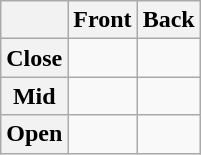<table class="wikitable" style="text-align:center;">
<tr>
<th></th>
<th>Front</th>
<th>Back</th>
</tr>
<tr>
<th>Close</th>
<td></td>
<td></td>
</tr>
<tr>
<th>Mid</th>
<td></td>
<td></td>
</tr>
<tr>
<th>Open</th>
<td></td>
<td></td>
</tr>
</table>
